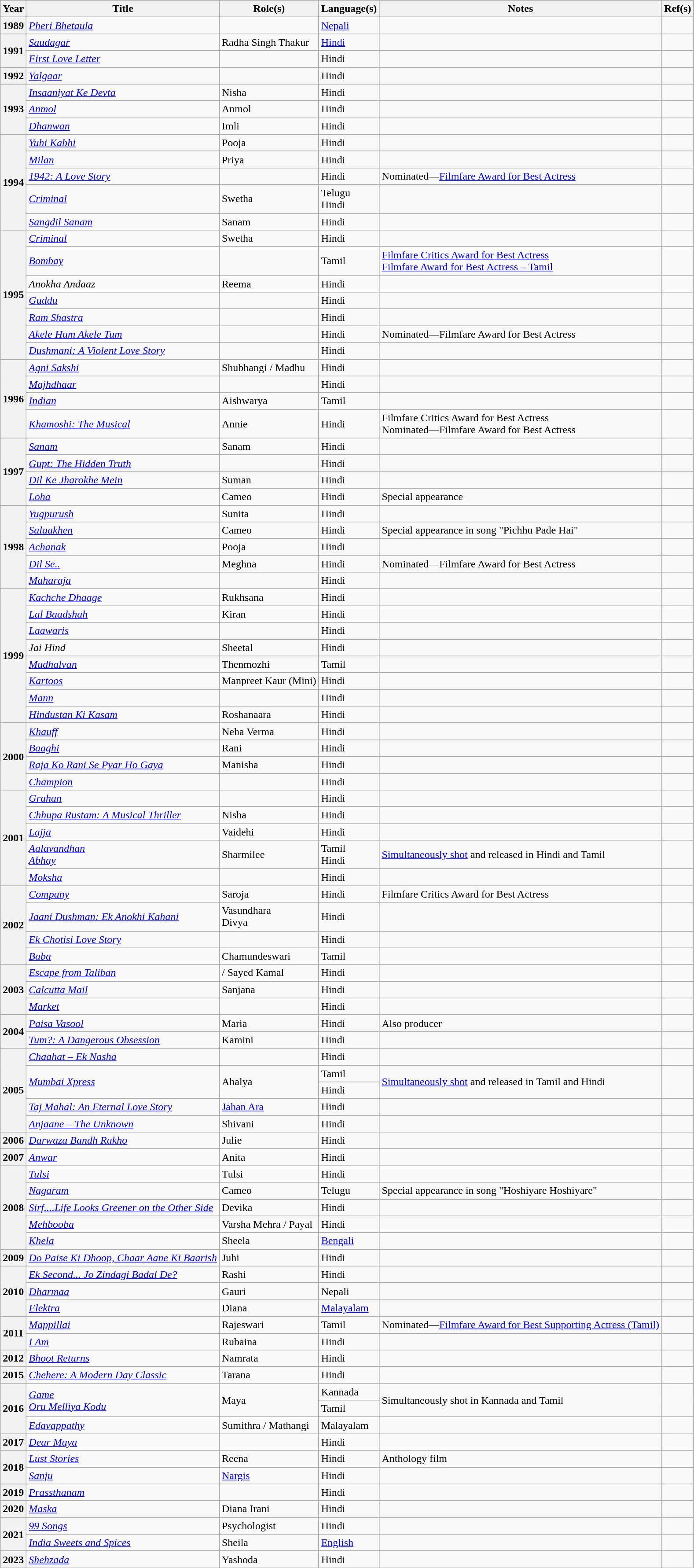<table class="wikitable sortable mw-collapsible plainrowheaders">
<tr style="background:#ccc; text-align:center;">
<th scope="col">Year</th>
<th scope="col">Title</th>
<th scope="col">Role(s)</th>
<th scope="col">Language(s)</th>
<th scope="col" class="unsortable">Notes</th>
<th scope="col" class="unsortable">Ref(s)</th>
</tr>
<tr>
<th scope="row">1989</th>
<td><em><a href='#'>Pheri Bhetaula</a></em></td>
<td></td>
<td><a href='#'>Nepali</a></td>
<td></td>
<td style="text-align:center;"></td>
</tr>
<tr>
<th rowspan="2" scope="row">1991</th>
<td><em><a href='#'>Saudagar</a></em></td>
<td>Radha Singh Thakur</td>
<td><a href='#'>Hindi</a></td>
<td></td>
<td style="text-align:center;"></td>
</tr>
<tr>
<td><em><a href='#'>First Love Letter</a></em></td>
<td></td>
<td>Hindi</td>
<td></td>
<td style="text-align:center;"></td>
</tr>
<tr>
<th scope="row">1992</th>
<td><em><a href='#'>Yalgaar</a></em></td>
<td></td>
<td>Hindi</td>
<td></td>
<td style="text-align:center;"></td>
</tr>
<tr>
<th rowspan="3" scope="row">1993</th>
<td><em><a href='#'>Insaaniyat Ke Devta</a></em></td>
<td>Nisha</td>
<td>Hindi</td>
<td></td>
<td style="text-align:center;"></td>
</tr>
<tr>
<td><em><a href='#'>Anmol</a></em></td>
<td>Anmol</td>
<td>Hindi</td>
<td></td>
<td style="text-align:center;"></td>
</tr>
<tr>
<td><em><a href='#'>Dhanwan</a></em></td>
<td>Imli</td>
<td>Hindi</td>
<td></td>
<td style="text-align:center;"></td>
</tr>
<tr>
<th rowspan="5" scope="row">1994</th>
<td><em><a href='#'>Yuhi Kabhi</a></em></td>
<td>Pooja</td>
<td>Hindi</td>
<td></td>
<td style="text-align:center;"></td>
</tr>
<tr>
<td><em><a href='#'>Milan</a></em></td>
<td>Priya</td>
<td>Hindi</td>
<td></td>
<td style="text-align:center;"></td>
</tr>
<tr>
<td><em><a href='#'>1942: A Love Story</a></em></td>
<td></td>
<td>Hindi</td>
<td>Nominated—<a href='#'>Filmfare Award for Best Actress</a></td>
<td style="text-align:center;"></td>
</tr>
<tr>
<td><em><a href='#'>Criminal</a></em></td>
<td>Swetha</td>
<td>Telugu <br>Hindi</td>
<td></td>
<td style="text-align:center;"></td>
</tr>
<tr>
<td><em><a href='#'>Sangdil Sanam</a></em></td>
<td>Sanam</td>
<td>Hindi</td>
<td></td>
<td style="text-align:center;"></td>
</tr>
<tr>
<th rowspan="7" scope="row">1995</th>
<td><em><a href='#'>Criminal</a></em></td>
<td>Swetha</td>
<td>Hindi</td>
<td></td>
<td style="text-align:center;"></td>
</tr>
<tr>
<td><em><a href='#'>Bombay</a></em></td>
<td></td>
<td>Tamil</td>
<td><a href='#'>Filmfare Critics Award for Best Actress</a><br><a href='#'>Filmfare Award for Best Actress&nbsp;– Tamil</a></td>
<td style="text-align:center;"></td>
</tr>
<tr>
<td><em>Anokha Andaaz</em></td>
<td>Reema</td>
<td>Hindi</td>
<td></td>
<td style="text-align:center;"></td>
</tr>
<tr>
<td><em><a href='#'>Guddu</a></em></td>
<td></td>
<td>Hindi</td>
<td></td>
<td style="text-align:center;"></td>
</tr>
<tr>
<td><em><a href='#'>Ram Shastra</a></em></td>
<td></td>
<td>Hindi</td>
<td></td>
<td style="text-align:center;"></td>
</tr>
<tr>
<td><em><a href='#'>Akele Hum Akele Tum</a></em></td>
<td></td>
<td>Hindi</td>
<td>Nominated—Filmfare Award for Best Actress</td>
<td style="text-align:center;"></td>
</tr>
<tr>
<td><em><a href='#'>Dushmani: A Violent Love Story</a></em></td>
<td></td>
<td>Hindi</td>
<td></td>
<td style="text-align:center;"></td>
</tr>
<tr>
<th rowspan="4" scope="row">1996</th>
<td><em><a href='#'>Agni Sakshi</a></em></td>
<td>Shubhangi / Madhu</td>
<td>Hindi</td>
<td></td>
<td style="text-align:center;"></td>
</tr>
<tr>
<td><em><a href='#'>Majhdhaar</a></em></td>
<td></td>
<td>Hindi</td>
<td></td>
<td style="text-align:center;"></td>
</tr>
<tr>
<td><em><a href='#'>Indian</a></em></td>
<td>Aishwarya</td>
<td>Tamil</td>
<td></td>
<td style="text-align:center;"></td>
</tr>
<tr>
<td><em><a href='#'>Khamoshi: The Musical</a></em></td>
<td>Annie</td>
<td>Hindi</td>
<td>Filmfare Critics Award for Best Actress<br>Nominated—Filmfare Award for Best Actress</td>
<td style="text-align:center;"><br></td>
</tr>
<tr>
<th rowspan="4" scope="row">1997</th>
<td><em><a href='#'>Sanam</a></em></td>
<td>Sanam</td>
<td>Hindi</td>
<td></td>
<td style="text-align:center;"></td>
</tr>
<tr>
<td><em><a href='#'>Gupt: The Hidden Truth</a></em></td>
<td></td>
<td>Hindi</td>
<td></td>
<td style="text-align:center;"></td>
</tr>
<tr>
<td><em><a href='#'>Dil Ke Jharokhe Mein</a></em></td>
<td>Suman</td>
<td>Hindi</td>
<td></td>
<td style="text-align:center;"></td>
</tr>
<tr>
<td><em><a href='#'>Loha</a></em></td>
<td>Cameo</td>
<td>Hindi</td>
<td>Special appearance</td>
<td style="text-align:center;"></td>
</tr>
<tr>
<th rowspan="5" scope="row">1998</th>
<td><em><a href='#'>Yugpurush</a></em></td>
<td>Sunita</td>
<td>Hindi</td>
<td></td>
<td style="text-align:center;"></td>
</tr>
<tr>
<td><em><a href='#'>Salaakhen</a></em></td>
<td>Cameo</td>
<td>Hindi</td>
<td>Special appearance in song "Pichhu Pade Hai"</td>
<td style="text-align:center;"></td>
</tr>
<tr>
<td><em><a href='#'>Achanak</a></em></td>
<td>Pooja</td>
<td>Hindi</td>
<td></td>
<td style="text-align:center;"></td>
</tr>
<tr>
<td><em><a href='#'>Dil Se..</a></em></td>
<td>Meghna</td>
<td>Hindi</td>
<td>Nominated—Filmfare Award for Best Actress</td>
<td style="text-align:center;"></td>
</tr>
<tr>
<td><em><a href='#'>Maharaja</a></em></td>
<td></td>
<td>Hindi</td>
<td></td>
<td style="text-align:center;"></td>
</tr>
<tr>
<th rowspan="8" scope="row">1999</th>
<td><em><a href='#'>Kachche Dhaage</a></em></td>
<td>Rukhsana</td>
<td>Hindi</td>
<td></td>
<td style="text-align:center;"></td>
</tr>
<tr>
<td><em><a href='#'>Lal Baadshah</a></em></td>
<td>Kiran</td>
<td>Hindi</td>
<td></td>
<td style="text-align:center;"></td>
</tr>
<tr>
<td><em><a href='#'>Laawaris</a></em></td>
<td></td>
<td>Hindi</td>
<td></td>
<td style="text-align:center;"></td>
</tr>
<tr>
<td><em>Jai Hind</em></td>
<td>Sheetal</td>
<td>Hindi</td>
<td></td>
<td style="text-align:center;"></td>
</tr>
<tr>
<td><em><a href='#'>Mudhalvan</a></em></td>
<td>Thenmozhi</td>
<td>Tamil</td>
<td></td>
<td style="text-align:center;"><br></td>
</tr>
<tr>
<td><em><a href='#'>Kartoos</a></em></td>
<td>Manpreet Kaur (Mini)</td>
<td>Hindi</td>
<td></td>
<td style="text-align:center;"></td>
</tr>
<tr>
<td><em><a href='#'>Mann</a></em></td>
<td></td>
<td>Hindi</td>
<td></td>
<td style="text-align:center;"></td>
</tr>
<tr>
<td><em><a href='#'>Hindustan Ki Kasam</a></em></td>
<td>Roshanaara</td>
<td>Hindi</td>
<td></td>
<td style="text-align:center;"></td>
</tr>
<tr>
<th rowspan="4" scope="row">2000</th>
<td><em><a href='#'>Khauff</a></em></td>
<td>Neha Verma</td>
<td>Hindi</td>
<td></td>
<td style="text-align:center;"></td>
</tr>
<tr>
<td><em><a href='#'>Baaghi</a></em></td>
<td>Rani</td>
<td>Hindi</td>
<td></td>
<td style="text-align:center;"><br></td>
</tr>
<tr>
<td><em><a href='#'>Raja Ko Rani Se Pyar Ho Gaya</a></em></td>
<td>Manisha</td>
<td>Hindi</td>
<td></td>
<td style="text-align:center;"></td>
</tr>
<tr>
<td><em><a href='#'>Champion</a></em></td>
<td></td>
<td>Hindi</td>
<td></td>
<td style="text-align:center;"></td>
</tr>
<tr>
<th rowspan="5" scope="row">2001</th>
<td><em><a href='#'>Grahan</a></em></td>
<td></td>
<td>Hindi</td>
<td></td>
<td style="text-align:center;"></td>
</tr>
<tr>
<td><em><a href='#'>Chhupa Rustam: A Musical Thriller</a></em></td>
<td>Nisha</td>
<td>Hindi</td>
<td></td>
<td style="text-align:center;"></td>
</tr>
<tr>
<td><em><a href='#'>Lajja</a></em></td>
<td>Vaidehi</td>
<td>Hindi</td>
<td></td>
<td style="text-align:center;"></td>
</tr>
<tr>
<td><em><a href='#'>Aalavandhan</a></em><br><em><a href='#'>Abhay</a></em></td>
<td>Sharmilee</td>
<td>Tamil<br>Hindi</td>
<td><a href='#'>Simultaneously shot</a> and released in Hindi and Tamil</td>
<td style="text-align: center;"></td>
</tr>
<tr>
<td><em><a href='#'>Moksha</a></em></td>
<td></td>
<td>Hindi</td>
<td></td>
<td style="text-align:center;"></td>
</tr>
<tr>
<th rowspan="4" scope="row">2002</th>
<td><em><a href='#'>Company</a></em></td>
<td>Saroja</td>
<td>Hindi</td>
<td>Filmfare Critics Award for Best Actress</td>
<td style="text-align:center;"></td>
</tr>
<tr>
<td><em><a href='#'>Jaani Dushman: Ek Anokhi Kahani</a></em></td>
<td>Vasundhara<br>Divya</td>
<td>Hindi</td>
<td></td>
<td style="text-align:center;"></td>
</tr>
<tr>
<td><em><a href='#'>Ek Chotisi Love Story</a></em></td>
<td></td>
<td>Hindi</td>
<td></td>
<td style="text-align:center;"></td>
</tr>
<tr>
<td><em><a href='#'>Baba</a></em></td>
<td>Chamundeswari</td>
<td>Tamil</td>
<td></td>
<td style="text-align:center;"></td>
</tr>
<tr>
<th rowspan="3" scope="row">2003</th>
<td><em><a href='#'>Escape from Taliban</a></em></td>
<td> / Sayed Kamal</td>
<td>Hindi</td>
<td></td>
<td style="text-align:center;"></td>
</tr>
<tr>
<td><em><a href='#'>Calcutta Mail</a></em></td>
<td>Sanjana</td>
<td>Hindi</td>
<td></td>
<td style="text-align:center;"></td>
</tr>
<tr>
<td><em><a href='#'>Market</a></em></td>
<td></td>
<td>Hindi</td>
<td></td>
<td style="text-align:center;"><br></td>
</tr>
<tr>
<th rowspan="2" scope="row">2004</th>
<td><em><a href='#'>Paisa Vasool</a></em></td>
<td>Maria</td>
<td>Hindi</td>
<td>Also producer</td>
<td style="text-align:center;"></td>
</tr>
<tr>
<td><em><a href='#'>Tum?: A Dangerous Obsession</a></em></td>
<td>Kamini</td>
<td>Hindi</td>
<td></td>
<td style="text-align:center;"></td>
</tr>
<tr>
<th rowspan="5" scope="row">2005</th>
<td><em><a href='#'>Chaahat&nbsp;– Ek Nasha</a></em></td>
<td></td>
<td>Hindi</td>
<td></td>
<td style="text-align:center;"></td>
</tr>
<tr>
<td rowspan="2"><em><a href='#'>Mumbai Xpress</a></em></td>
<td rowspan="2">Ahalya</td>
<td>Tamil</td>
<td rowspan="2"><a href='#'>Simultaneously shot</a> and released in Tamil and Hindi</td>
<td rowspan="2" style="text-align:center;"></td>
</tr>
<tr>
<td>Hindi</td>
</tr>
<tr>
<td><em><a href='#'>Taj Mahal: An Eternal Love Story</a></em></td>
<td><a href='#'>Jahan Ara</a></td>
<td>Hindi</td>
<td></td>
<td style="text-align:center;"></td>
</tr>
<tr>
<td><em><a href='#'>Anjaane – The Unknown</a></em></td>
<td>Shivani</td>
<td>Hindi</td>
<td></td>
<td style="text-align:center;"></td>
</tr>
<tr>
<th scope="row">2006</th>
<td><em><a href='#'>Darwaza Bandh Rakho</a></em></td>
<td>Julie</td>
<td>Hindi</td>
<td></td>
<td style="text-align:center;"></td>
</tr>
<tr>
<th scope="row">2007</th>
<td><em><a href='#'>Anwar</a></em></td>
<td>Anita</td>
<td>Hindi</td>
<td></td>
<td style="text-align:center;"></td>
</tr>
<tr>
<th rowspan="5" scope="row">2008</th>
<td><em><a href='#'>Tulsi</a></em></td>
<td>Tulsi</td>
<td>Hindi</td>
<td></td>
<td style="text-align:center;"></td>
</tr>
<tr>
<td><em><a href='#'>Nagaram</a></em></td>
<td>Cameo</td>
<td>Telugu</td>
<td>Special appearance in song "Hoshiyare Hoshiyare"</td>
<td style="text-align:center;"></td>
</tr>
<tr>
<td><em><a href='#'>Sirf....Life Looks Greener on the Other Side</a></em></td>
<td>Devika</td>
<td>Hindi</td>
<td></td>
<td style="text-align:center;"></td>
</tr>
<tr>
<td><em><a href='#'>Mehbooba</a></em></td>
<td>Varsha Mehra / Payal</td>
<td>Hindi</td>
<td></td>
<td style="text-align:center;"></td>
</tr>
<tr>
<td><em><a href='#'>Khela</a></em></td>
<td>Sheela</td>
<td><a href='#'>Bengali</a></td>
<td></td>
<td style="text-align:center;"></td>
</tr>
<tr>
<th scope="row">2009</th>
<td><em><a href='#'>Do Paise Ki Dhoop, Chaar Aane Ki Baarish</a></em></td>
<td>Juhi</td>
<td>Hindi</td>
<td></td>
<td style="text-align:center;"></td>
</tr>
<tr>
<th rowspan="3" scope="row">2010</th>
<td><em><a href='#'>Ek Second... Jo Zindagi Badal De?</a></em></td>
<td>Rashi</td>
<td>Hindi</td>
<td></td>
<td style="text-align:center;"></td>
</tr>
<tr>
<td><em><a href='#'>Dharmaa</a></em></td>
<td>Gauri</td>
<td>Nepali</td>
<td></td>
<td style="text-align:center;"></td>
</tr>
<tr>
<td><em><a href='#'>Elektra</a></em></td>
<td>Diana</td>
<td><a href='#'>Malayalam</a></td>
<td></td>
<td style="text-align:center;"></td>
</tr>
<tr>
<th rowspan="2" scope="row">2011</th>
<td><em><a href='#'>Mappillai</a></em></td>
<td>Rajeswari</td>
<td>Tamil</td>
<td>Nominated—<a href='#'>Filmfare Award for Best Supporting Actress (Tamil)</a></td>
<td style="text-align:center;"></td>
</tr>
<tr>
<td><em><a href='#'>I Am</a></em></td>
<td>Rubaina</td>
<td>Hindi</td>
<td></td>
<td style="text-align:center;"></td>
</tr>
<tr>
<th scope="row">2012</th>
<td><em><a href='#'>Bhoot Returns</a></em></td>
<td>Namrata</td>
<td>Hindi</td>
<td></td>
<td style="text-align:center;"></td>
</tr>
<tr>
<th scope="row">2015</th>
<td><em><a href='#'>Chehere: A Modern Day Classic</a></em></td>
<td>Tarana</td>
<td>Hindi</td>
<td></td>
<td style="text-align:center;"></td>
</tr>
<tr>
<th rowspan="3" scope="row">2016</th>
<td rowspan="2"><em><a href='#'>Game</a></em><br><em><a href='#'>Oru Melliya Kodu</a></em></td>
<td rowspan="2">Maya</td>
<td>Kannada</td>
<td rowspan="2">Simultaneously shot in Kannada and Tamil</td>
<td rowspan="2" style="text-align:center;"></td>
</tr>
<tr>
<td>Tamil</td>
</tr>
<tr>
<td><em><a href='#'>Edavappathy</a></em></td>
<td>Sumithra / Mathangi</td>
<td>Malayalam</td>
<td></td>
<td style="text-align:center;"></td>
</tr>
<tr>
<th scope="row">2017</th>
<td><em><a href='#'>Dear Maya</a></em></td>
<td></td>
<td>Hindi</td>
<td></td>
<td style="text-align:center;"></td>
</tr>
<tr>
<th rowspan="2" scope="row">2018</th>
<td><em><a href='#'>Lust Stories</a></em></td>
<td>Reena</td>
<td>Hindi</td>
<td>Anthology film</td>
<td style="text-align:center;"></td>
</tr>
<tr>
<td><em><a href='#'>Sanju</a></em></td>
<td><a href='#'>Nargis</a></td>
<td>Hindi</td>
<td></td>
<td style="text-align:center;"></td>
</tr>
<tr>
<th scope=row>2019</th>
<td><em><a href='#'>Prassthanam</a></em></td>
<td></td>
<td>Hindi</td>
<td></td>
<td style="text-align:center;"></td>
</tr>
<tr>
<th scope="row">2020</th>
<td><em><a href='#'>Maska</a></em></td>
<td>Diana Irani</td>
<td>Hindi</td>
<td></td>
<td style="text-align:center;"></td>
</tr>
<tr>
<th rowspan="2" scope="row">2021</th>
<td><em><a href='#'>99 Songs</a></em></td>
<td>Psychologist</td>
<td>Hindi</td>
<td></td>
<td style="text-align:center;"></td>
</tr>
<tr>
<td><em><a href='#'>India Sweets and Spices</a></em></td>
<td>Sheila</td>
<td><a href='#'>English</a></td>
<td></td>
<td style="text-align:center;"></td>
</tr>
<tr>
<th scope="row">2023</th>
<td><em><a href='#'>Shehzada</a></em></td>
<td>Yashoda</td>
<td>Hindi</td>
<td></td>
<td style="text-align:center;"><br></td>
</tr>
</table>
